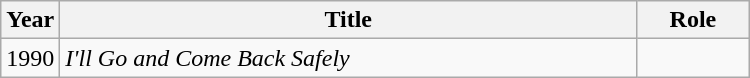<table class="wikitable" style="width:500px">
<tr>
<th width=10>Year</th>
<th>Title</th>
<th>Role</th>
</tr>
<tr>
<td>1990</td>
<td> <em>I'll Go and Come Back Safely</em></td>
<td></td>
</tr>
</table>
